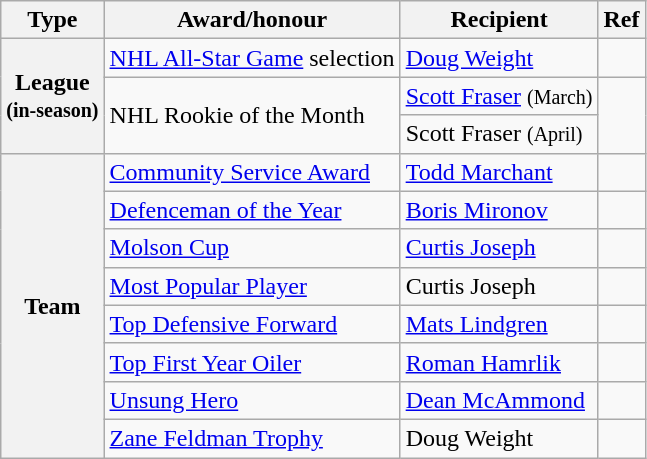<table class="wikitable">
<tr>
<th scope="col">Type</th>
<th scope="col">Award/honour</th>
<th scope="col">Recipient</th>
<th scope="col">Ref</th>
</tr>
<tr>
<th scope="row" rowspan=3>League<br><small>(in-season)</small></th>
<td><a href='#'>NHL All-Star Game</a> selection</td>
<td><a href='#'>Doug Weight</a></td>
<td></td>
</tr>
<tr>
<td rowspan=2>NHL Rookie of the Month</td>
<td><a href='#'>Scott Fraser</a> <small>(March)</small></td>
<td rowspan=2></td>
</tr>
<tr>
<td>Scott Fraser <small>(April)</small></td>
</tr>
<tr>
<th scope="row" rowspan="9">Team</th>
<td><a href='#'>Community Service Award</a></td>
<td><a href='#'>Todd Marchant</a></td>
<td></td>
</tr>
<tr>
<td><a href='#'>Defenceman of the Year</a></td>
<td><a href='#'>Boris Mironov</a></td>
<td></td>
</tr>
<tr>
<td><a href='#'>Molson Cup</a></td>
<td><a href='#'>Curtis Joseph</a></td>
<td></td>
</tr>
<tr>
<td><a href='#'>Most Popular Player</a></td>
<td>Curtis Joseph</td>
<td></td>
</tr>
<tr>
<td><a href='#'>Top Defensive Forward</a></td>
<td><a href='#'>Mats Lindgren</a></td>
<td></td>
</tr>
<tr>
<td><a href='#'>Top First Year Oiler</a></td>
<td><a href='#'>Roman Hamrlik</a></td>
<td></td>
</tr>
<tr>
<td><a href='#'>Unsung Hero</a></td>
<td><a href='#'>Dean McAmmond</a></td>
<td></td>
</tr>
<tr>
<td><a href='#'>Zane Feldman Trophy</a></td>
<td>Doug Weight</td>
<td></td>
</tr>
</table>
